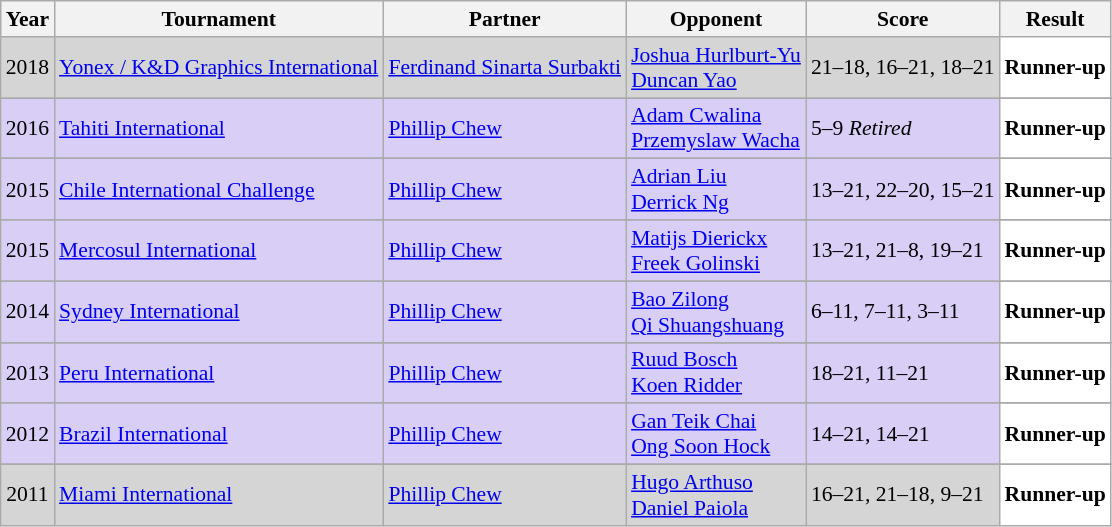<table class="sortable wikitable" style="font-size: 90%;">
<tr>
<th>Year</th>
<th>Tournament</th>
<th>Partner</th>
<th>Opponent</th>
<th>Score</th>
<th>Result</th>
</tr>
<tr style="background:#D5D5D5">
<td align="center">2018</td>
<td align="left"><a href='#'>Yonex / K&D Graphics International</a></td>
<td align="left"> <a href='#'>Ferdinand Sinarta Surbakti</a></td>
<td align="left"> <a href='#'>Joshua Hurlburt-Yu</a> <br>  <a href='#'>Duncan Yao</a></td>
<td align="left">21–18, 16–21, 18–21</td>
<td style="text-align:left; background:white"> <strong>Runner-up</strong></td>
</tr>
<tr>
</tr>
<tr style="background:#D8CEF6">
<td align="center">2016</td>
<td align="left"><a href='#'>Tahiti International</a></td>
<td align="left"> <a href='#'>Phillip Chew</a></td>
<td align="left"> <a href='#'>Adam Cwalina</a> <br>  <a href='#'>Przemyslaw Wacha</a></td>
<td align="left">5–9 <em>Retired</em></td>
<td style="text-align:left; background:white"> <strong>Runner-up</strong></td>
</tr>
<tr>
</tr>
<tr style="background:#D8CEF6">
<td align="center">2015</td>
<td align="left"><a href='#'>Chile International Challenge</a></td>
<td align="left"> <a href='#'>Phillip Chew</a></td>
<td align="left"> <a href='#'>Adrian Liu</a> <br>  <a href='#'>Derrick Ng</a></td>
<td align="left">13–21, 22–20, 15–21</td>
<td style="text-align:left; background:white"> <strong>Runner-up</strong></td>
</tr>
<tr>
</tr>
<tr style="background:#D8CEF6">
<td align="center">2015</td>
<td align="left"><a href='#'>Mercosul International</a></td>
<td align="left"> <a href='#'>Phillip Chew</a></td>
<td align="left"> <a href='#'>Matijs Dierickx</a> <br>  <a href='#'>Freek Golinski</a></td>
<td align="left">13–21, 21–8, 19–21</td>
<td style="text-align:left; background:white"> <strong>Runner-up</strong></td>
</tr>
<tr>
</tr>
<tr style="background:#D8CEF6">
<td align="center">2014</td>
<td align="left"><a href='#'>Sydney International</a></td>
<td align="left"> <a href='#'>Phillip Chew</a></td>
<td align="left"> <a href='#'>Bao Zilong</a> <br>  <a href='#'>Qi Shuangshuang</a></td>
<td align="left">6–11, 7–11, 3–11</td>
<td style="text-align:left; background:white"> <strong>Runner-up</strong></td>
</tr>
<tr>
</tr>
<tr style="background:#D8CEF6">
<td align="center">2013</td>
<td align="left"><a href='#'>Peru International</a></td>
<td align="left"> <a href='#'>Phillip Chew</a></td>
<td align="left"> <a href='#'>Ruud Bosch</a> <br>  <a href='#'>Koen Ridder</a></td>
<td align="left">18–21, 11–21</td>
<td style="text-align:left; background:white"> <strong>Runner-up</strong></td>
</tr>
<tr>
</tr>
<tr style="background:#D8CEF6">
<td align="center">2012</td>
<td align="left"><a href='#'>Brazil International</a></td>
<td align="left"> <a href='#'>Phillip Chew</a></td>
<td align="left"> <a href='#'>Gan Teik Chai</a> <br>  <a href='#'>Ong Soon Hock</a></td>
<td align="left">14–21, 14–21</td>
<td style="text-align:left; background:white"> <strong>Runner-up</strong></td>
</tr>
<tr>
</tr>
<tr style="background:#D5D5D5">
<td align="center">2011</td>
<td align="left"><a href='#'>Miami International</a></td>
<td align="left"> <a href='#'>Phillip Chew</a></td>
<td align="left"> <a href='#'>Hugo Arthuso</a> <br>  <a href='#'>Daniel Paiola</a></td>
<td align="left">16–21, 21–18, 9–21</td>
<td style="text-align:left; background:white"> <strong>Runner-up</strong></td>
</tr>
</table>
